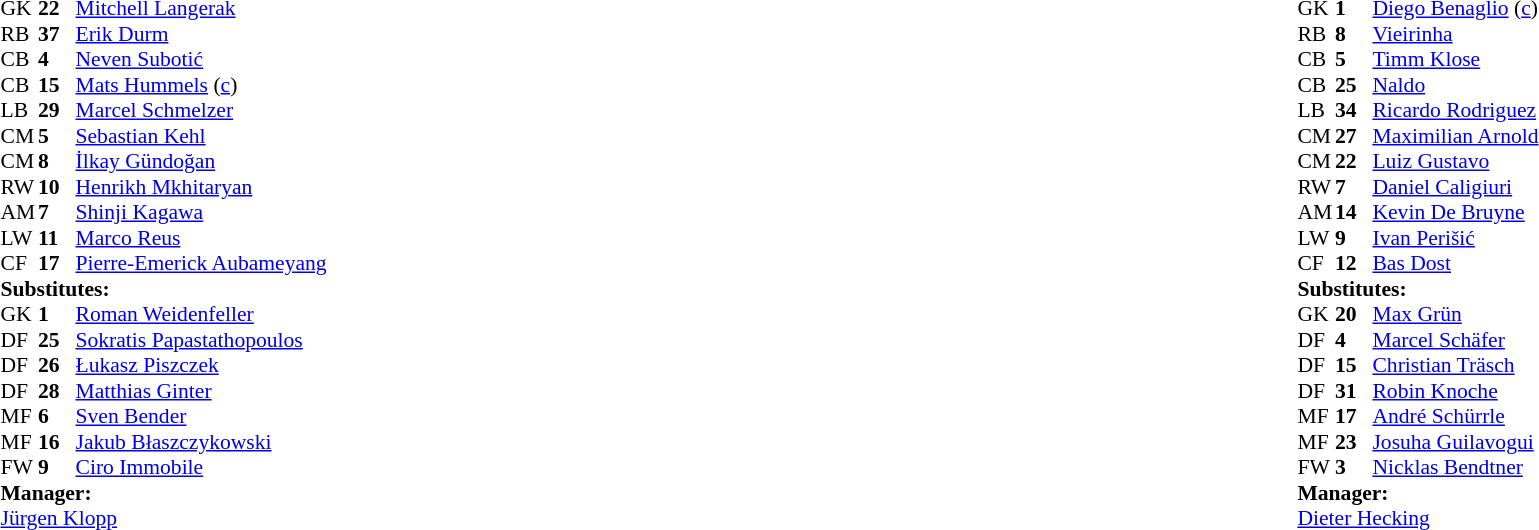<table width="100%">
<tr>
<td valign="top" width="40%"><br><table style="font-size:90%" cellspacing="0" cellpadding="0">
<tr>
<th width=25></th>
<th width=25></th>
</tr>
<tr>
<td>GK</td>
<td><strong>22</strong></td>
<td> <a href='#'>Mitchell Langerak</a></td>
</tr>
<tr>
<td>RB</td>
<td><strong>37</strong></td>
<td> <a href='#'>Erik Durm</a></td>
<td></td>
<td></td>
</tr>
<tr>
<td>CB</td>
<td><strong>4</strong></td>
<td> <a href='#'>Neven Subotić</a></td>
</tr>
<tr>
<td>CB</td>
<td><strong>15</strong></td>
<td> <a href='#'>Mats Hummels</a> (<a href='#'>c</a>)</td>
</tr>
<tr>
<td>LB</td>
<td><strong>29</strong></td>
<td> <a href='#'>Marcel Schmelzer</a></td>
<td></td>
</tr>
<tr>
<td>CM</td>
<td><strong>5</strong></td>
<td> <a href='#'>Sebastian Kehl</a></td>
<td></td>
<td></td>
</tr>
<tr>
<td>CM</td>
<td><strong>8</strong></td>
<td> <a href='#'>İlkay Gündoğan</a></td>
</tr>
<tr>
<td>RW</td>
<td><strong>10</strong></td>
<td> <a href='#'>Henrikh Mkhitaryan</a></td>
<td></td>
</tr>
<tr>
<td>AM</td>
<td><strong>7</strong></td>
<td> <a href='#'>Shinji Kagawa</a></td>
</tr>
<tr>
<td>LW</td>
<td><strong>11</strong></td>
<td> <a href='#'>Marco Reus</a></td>
<td></td>
<td></td>
</tr>
<tr>
<td>CF</td>
<td><strong>17</strong></td>
<td> <a href='#'>Pierre-Emerick Aubameyang</a></td>
</tr>
<tr>
<td colspan=3><strong>Substitutes:</strong></td>
</tr>
<tr>
<td>GK</td>
<td><strong>1</strong></td>
<td> <a href='#'>Roman Weidenfeller</a></td>
</tr>
<tr>
<td>DF</td>
<td><strong>25</strong></td>
<td> <a href='#'>Sokratis Papastathopoulos</a></td>
</tr>
<tr>
<td>DF</td>
<td><strong>26</strong></td>
<td> <a href='#'>Łukasz Piszczek</a></td>
<td></td>
<td></td>
</tr>
<tr>
<td>DF</td>
<td><strong>28</strong></td>
<td> <a href='#'>Matthias Ginter</a></td>
</tr>
<tr>
<td>MF</td>
<td><strong>6</strong></td>
<td> <a href='#'>Sven Bender</a></td>
</tr>
<tr>
<td>MF</td>
<td><strong>16</strong></td>
<td> <a href='#'>Jakub Błaszczykowski</a></td>
<td></td>
<td></td>
</tr>
<tr>
<td>FW</td>
<td><strong>9</strong></td>
<td> <a href='#'>Ciro Immobile</a></td>
<td></td>
<td></td>
</tr>
<tr>
<td colspan=3><strong>Manager:</strong></td>
</tr>
<tr>
<td colspan=3> <a href='#'>Jürgen Klopp</a></td>
</tr>
</table>
</td>
<td valign="top"></td>
<td valign="top" width="50%"><br><table style="font-size:90%; margin:auto" cellspacing="0" cellpadding="0">
<tr>
<th width=25></th>
<th width=25></th>
</tr>
<tr>
<td>GK</td>
<td><strong>1</strong></td>
<td> <a href='#'>Diego Benaglio</a> (<a href='#'>c</a>)</td>
</tr>
<tr>
<td>RB</td>
<td><strong>8</strong></td>
<td> <a href='#'>Vieirinha</a></td>
<td></td>
</tr>
<tr>
<td>CB</td>
<td><strong>5</strong></td>
<td> <a href='#'>Timm Klose</a></td>
</tr>
<tr>
<td>CB</td>
<td><strong>25</strong></td>
<td> <a href='#'>Naldo</a></td>
</tr>
<tr>
<td>LB</td>
<td><strong>34</strong></td>
<td> <a href='#'>Ricardo Rodriguez</a></td>
</tr>
<tr>
<td>CM</td>
<td><strong>27</strong></td>
<td> <a href='#'>Maximilian Arnold</a></td>
<td></td>
<td></td>
</tr>
<tr>
<td>CM</td>
<td><strong>22</strong></td>
<td> <a href='#'>Luiz Gustavo</a></td>
</tr>
<tr>
<td>RW</td>
<td><strong>7</strong></td>
<td> <a href='#'>Daniel Caligiuri</a></td>
<td></td>
<td></td>
</tr>
<tr>
<td>AM</td>
<td><strong>14</strong></td>
<td> <a href='#'>Kevin De Bruyne</a></td>
<td></td>
</tr>
<tr>
<td>LW</td>
<td><strong>9</strong></td>
<td> <a href='#'>Ivan Perišić</a></td>
<td></td>
<td></td>
</tr>
<tr>
<td>CF</td>
<td><strong>12</strong></td>
<td> <a href='#'>Bas Dost</a></td>
</tr>
<tr>
<td colspan=3><strong>Substitutes:</strong></td>
</tr>
<tr>
<td>GK</td>
<td><strong>20</strong></td>
<td> <a href='#'>Max Grün</a></td>
</tr>
<tr>
<td>DF</td>
<td><strong>4</strong></td>
<td> <a href='#'>Marcel Schäfer</a></td>
</tr>
<tr>
<td>DF</td>
<td><strong>15</strong></td>
<td> <a href='#'>Christian Träsch</a></td>
<td></td>
<td></td>
</tr>
<tr>
<td>DF</td>
<td><strong>31</strong></td>
<td> <a href='#'>Robin Knoche</a></td>
</tr>
<tr>
<td>MF</td>
<td><strong>17</strong></td>
<td> <a href='#'>André Schürrle</a></td>
<td></td>
<td></td>
</tr>
<tr>
<td>MF</td>
<td><strong>23</strong></td>
<td> <a href='#'>Josuha Guilavogui</a></td>
<td></td>
<td></td>
</tr>
<tr>
<td>FW</td>
<td><strong>3</strong></td>
<td> <a href='#'>Nicklas Bendtner</a></td>
</tr>
<tr>
<td colspan=3><strong>Manager:</strong></td>
</tr>
<tr>
<td colspan=3> <a href='#'>Dieter Hecking</a></td>
</tr>
</table>
</td>
</tr>
</table>
